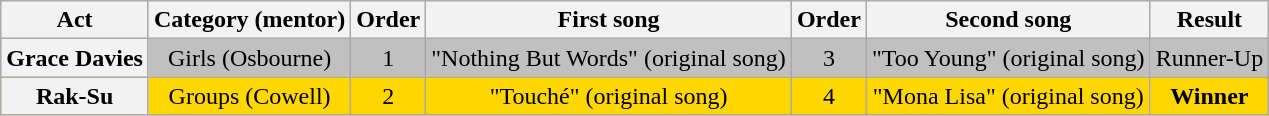<table class="wikitable plainrowheaders" style="text-align:center;" id="sun6">
<tr>
<th scope="col">Act</th>
<th scope="col">Category (mentor)</th>
<th scope="col">Order</th>
<th scope="col">First song</th>
<th scope="col">Order</th>
<th scope="col">Second song</th>
<th scope="col">Result</th>
</tr>
<tr style="background:silver;">
<th scope="row">Grace Davies</th>
<td>Girls (Osbourne)</td>
<td>1</td>
<td>"Nothing But Words" (original song)</td>
<td>3</td>
<td>"Too Young" (original song)</td>
<td>Runner-Up</td>
</tr>
<tr style="background:gold;">
<th scope="row">Rak-Su</th>
<td>Groups (Cowell)</td>
<td>2</td>
<td>"Touché" (original song)</td>
<td>4</td>
<td>"Mona Lisa" (original song)</td>
<td><strong>Winner</strong></td>
</tr>
</table>
